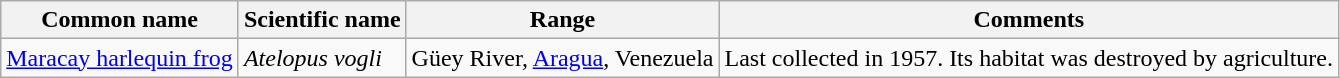<table class="wikitable sortable">
<tr>
<th>Common name</th>
<th>Scientific name</th>
<th>Range</th>
<th class="unsortable">Comments</th>
</tr>
<tr>
<td><a href='#'>Maracay harlequin frog</a></td>
<td><em>Atelopus vogli</em></td>
<td>Güey River, <a href='#'>Aragua</a>, Venezuela</td>
<td>Last collected in 1957. Its habitat was destroyed by agriculture.</td>
</tr>
</table>
